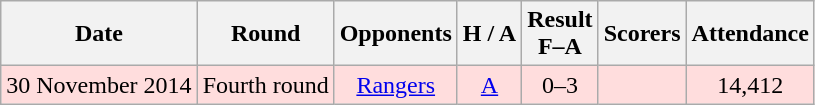<table class="wikitable" style="text-align:center">
<tr>
<th>Date</th>
<th>Round</th>
<th>Opponents</th>
<th>H / A</th>
<th>Result<br>F–A</th>
<th>Scorers</th>
<th>Attendance</th>
</tr>
<tr bgcolor=#ffdddd>
<td>30 November 2014</td>
<td>Fourth round</td>
<td><a href='#'>Rangers</a></td>
<td><a href='#'>A</a></td>
<td>0–3</td>
<td></td>
<td>14,412</td>
</tr>
</table>
